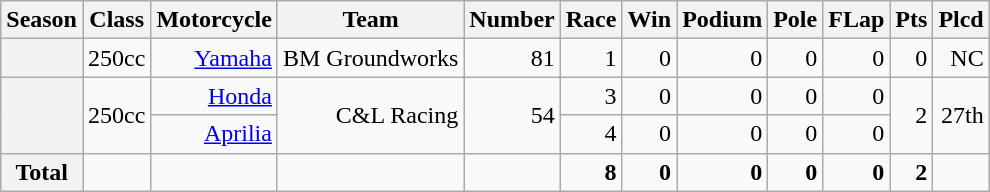<table class="wikitable">
<tr>
<th>Season</th>
<th>Class</th>
<th>Motorcycle</th>
<th>Team</th>
<th>Number</th>
<th>Race</th>
<th>Win</th>
<th>Podium</th>
<th>Pole</th>
<th>FLap</th>
<th>Pts</th>
<th>Plcd</th>
</tr>
<tr align="right">
<th></th>
<td>250cc</td>
<td><a href='#'>Yamaha</a></td>
<td>BM Groundworks</td>
<td>81</td>
<td>1</td>
<td>0</td>
<td>0</td>
<td>0</td>
<td>0</td>
<td>0</td>
<td>NC</td>
</tr>
<tr align="right">
<th rowspan=2></th>
<td rowspan=2>250cc</td>
<td><a href='#'>Honda</a></td>
<td rowspan=2>C&L Racing</td>
<td rowspan=2>54</td>
<td>3</td>
<td>0</td>
<td>0</td>
<td>0</td>
<td>0</td>
<td rowspan=2>2</td>
<td rowspan=2>27th</td>
</tr>
<tr align="right">
<td><a href='#'>Aprilia</a></td>
<td>4</td>
<td>0</td>
<td>0</td>
<td>0</td>
<td>0</td>
</tr>
<tr align="right">
<th>Total</th>
<td></td>
<td></td>
<td></td>
<td></td>
<td><strong>8</strong></td>
<td><strong>0</strong></td>
<td><strong>0</strong></td>
<td><strong>0</strong></td>
<td><strong>0</strong></td>
<td><strong>2</strong></td>
<td></td>
</tr>
</table>
